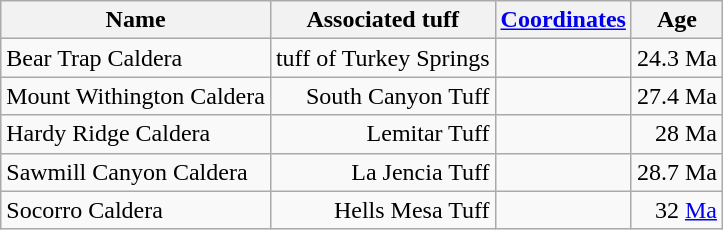<table class="wikitable">
<tr>
<th>Name</th>
<th>Associated tuff</th>
<th><a href='#'>Coordinates</a></th>
<th>Age</th>
</tr>
<tr align="right">
<td align="left">Bear Trap Caldera</td>
<td>tuff of Turkey Springs</td>
<td></td>
<td>24.3 Ma</td>
</tr>
<tr align="right">
<td align="left">Mount Withington Caldera</td>
<td>South Canyon Tuff</td>
<td></td>
<td>27.4 Ma</td>
</tr>
<tr align="right">
<td align="left">Hardy Ridge Caldera</td>
<td>Lemitar Tuff</td>
<td></td>
<td>28 Ma</td>
</tr>
<tr align="right">
<td align="left">Sawmill Canyon Caldera</td>
<td>La Jencia Tuff</td>
<td></td>
<td>28.7 Ma</td>
</tr>
<tr align="right">
<td align="left">Socorro Caldera</td>
<td>Hells Mesa Tuff</td>
<td></td>
<td>32 <a href='#'>Ma</a></td>
</tr>
</table>
